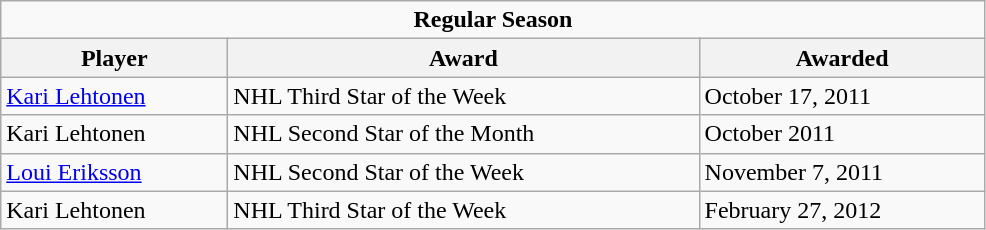<table class="wikitable" width="52%">
<tr>
<td colspan="10" align="center"><strong>Regular Season</strong></td>
</tr>
<tr>
<th>Player</th>
<th>Award</th>
<th>Awarded</th>
</tr>
<tr>
<td><a href='#'>Kari Lehtonen</a></td>
<td>NHL Third Star of the Week</td>
<td>October 17, 2011</td>
</tr>
<tr>
<td>Kari Lehtonen</td>
<td>NHL Second Star of the Month</td>
<td>October 2011</td>
</tr>
<tr>
<td><a href='#'>Loui Eriksson</a></td>
<td>NHL Second Star of the Week</td>
<td>November 7, 2011</td>
</tr>
<tr>
<td>Kari Lehtonen</td>
<td>NHL Third Star of the Week</td>
<td>February 27, 2012</td>
</tr>
</table>
